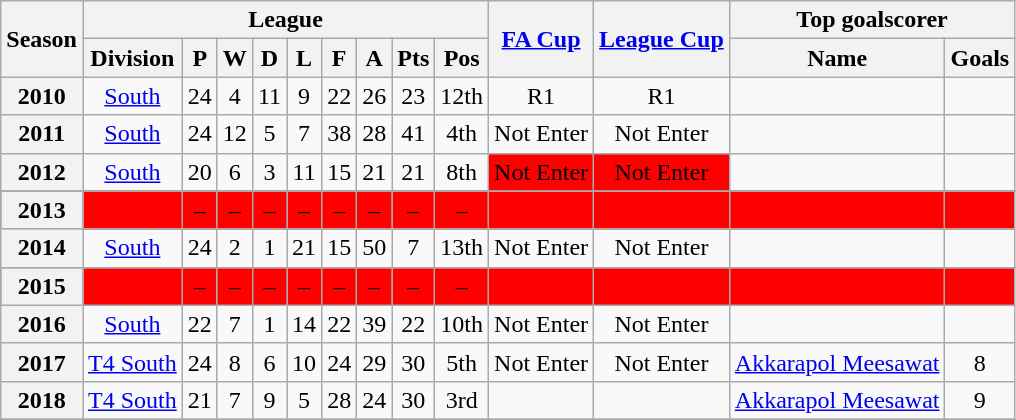<table class="wikitable" style="text-align: center">
<tr>
<th rowspan=2>Season</th>
<th colspan=9>League</th>
<th rowspan=2><a href='#'>FA Cup</a></th>
<th rowspan=2><a href='#'>League Cup</a></th>
<th colspan=2>Top goalscorer</th>
</tr>
<tr>
<th>Division</th>
<th>P</th>
<th>W</th>
<th>D</th>
<th>L</th>
<th>F</th>
<th>A</th>
<th>Pts</th>
<th>Pos</th>
<th>Name</th>
<th>Goals</th>
</tr>
<tr>
<th>2010</th>
<td><a href='#'>South</a></td>
<td>24</td>
<td>4</td>
<td>11</td>
<td>9</td>
<td>22</td>
<td>26</td>
<td>23</td>
<td>12th</td>
<td>R1</td>
<td>R1</td>
<td></td>
<td></td>
</tr>
<tr>
<th>2011</th>
<td><a href='#'>South</a></td>
<td>24</td>
<td>12</td>
<td>5</td>
<td>7</td>
<td>38</td>
<td>28</td>
<td>41</td>
<td>4th</td>
<td>Not Enter</td>
<td>Not Enter</td>
<td></td>
<td></td>
</tr>
<tr>
<th>2012</th>
<td><a href='#'>South</a></td>
<td>20</td>
<td>6</td>
<td>3</td>
<td>11</td>
<td>15</td>
<td>21</td>
<td>21</td>
<td>8th</td>
<td bgcolor=red>Not Enter</td>
<td bgcolor=red>Not Enter</td>
<td></td>
<td></td>
</tr>
<tr>
</tr>
<tr bgcolor= red>
<th>2013</th>
<td><strong></strong></td>
<td>–</td>
<td>–</td>
<td>–</td>
<td>–</td>
<td>–</td>
<td>–</td>
<td>–</td>
<td>–</td>
<td></td>
<td></td>
<td></td>
<td></td>
</tr>
<tr>
<th>2014</th>
<td><a href='#'>South</a></td>
<td>24</td>
<td>2</td>
<td>1</td>
<td>21</td>
<td>15</td>
<td>50</td>
<td>7</td>
<td>13th</td>
<td>Not Enter</td>
<td>Not Enter</td>
<td></td>
<td></td>
</tr>
<tr>
</tr>
<tr bgcolor= red>
<th>2015</th>
<td><strong></strong></td>
<td>–</td>
<td>–</td>
<td>–</td>
<td>–</td>
<td>–</td>
<td>–</td>
<td>–</td>
<td>–</td>
<td></td>
<td></td>
<td></td>
<td></td>
</tr>
<tr>
<th>2016</th>
<td><a href='#'>South</a></td>
<td>22</td>
<td>7</td>
<td>1</td>
<td>14</td>
<td>22</td>
<td>39</td>
<td>22</td>
<td>10th</td>
<td>Not Enter</td>
<td>Not Enter</td>
<td></td>
<td></td>
</tr>
<tr>
<th>2017</th>
<td><a href='#'>T4 South</a></td>
<td>24</td>
<td>8</td>
<td>6</td>
<td>10</td>
<td>24</td>
<td>29</td>
<td>30</td>
<td>5th</td>
<td>Not Enter</td>
<td>Not Enter</td>
<td> <a href='#'>Akkarapol Meesawat</a></td>
<td>8</td>
</tr>
<tr>
<th>2018</th>
<td><a href='#'>T4 South</a></td>
<td>21</td>
<td>7</td>
<td>9</td>
<td>5</td>
<td>28</td>
<td>24</td>
<td>30</td>
<td>3rd</td>
<td></td>
<td></td>
<td> <a href='#'>Akkarapol Meesawat</a></td>
<td>9</td>
</tr>
<tr>
</tr>
</table>
